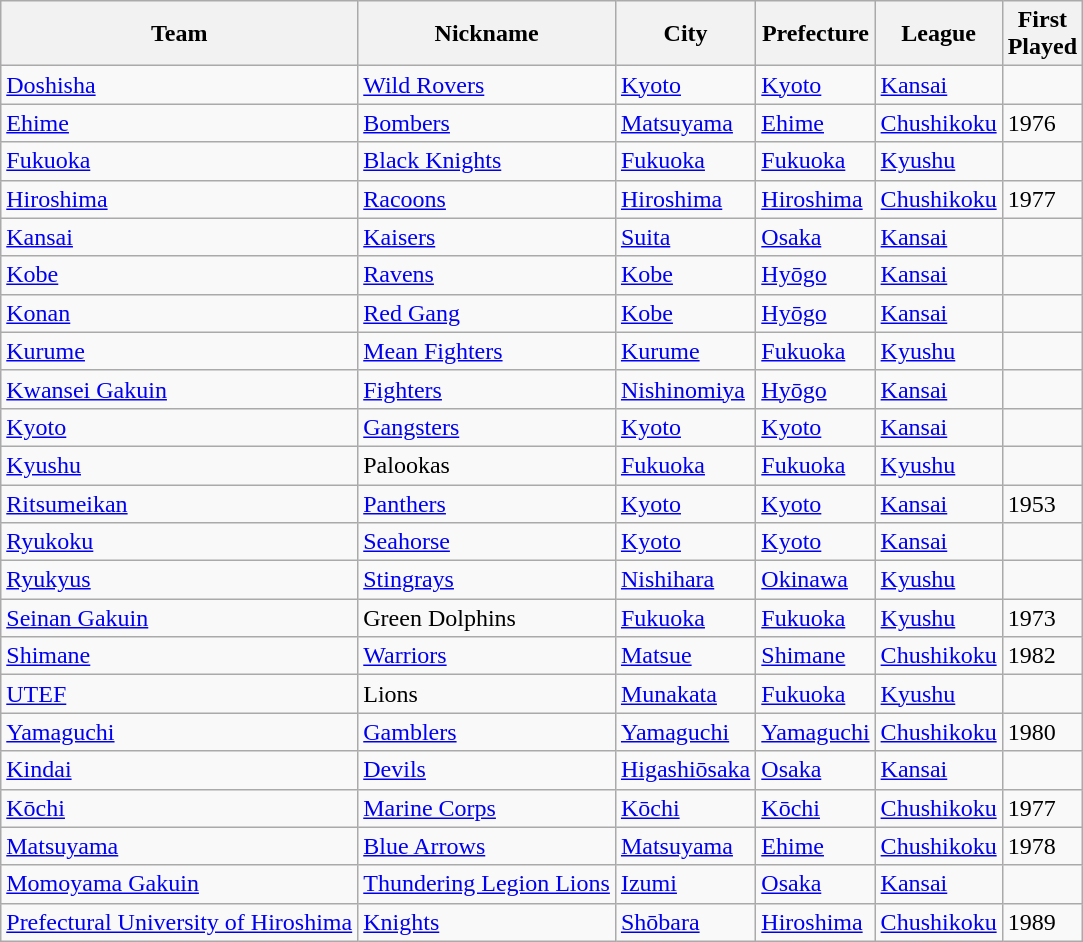<table class="wikitable sortable">
<tr>
<th>Team</th>
<th>Nickname</th>
<th>City</th>
<th>Prefecture</th>
<th>League</th>
<th>First<br>Played</th>
</tr>
<tr>
<td><a href='#'>Doshisha</a></td>
<td><a href='#'>Wild Rovers</a></td>
<td><a href='#'>Kyoto</a></td>
<td><a href='#'>Kyoto</a></td>
<td><a href='#'>Kansai</a></td>
<td></td>
</tr>
<tr>
<td><a href='#'>Ehime</a></td>
<td><a href='#'>Bombers</a></td>
<td><a href='#'>Matsuyama</a></td>
<td><a href='#'>Ehime</a></td>
<td><a href='#'>Chushikoku</a></td>
<td>1976</td>
</tr>
<tr>
<td><a href='#'>Fukuoka</a></td>
<td><a href='#'>Black Knights</a></td>
<td><a href='#'>Fukuoka</a></td>
<td><a href='#'>Fukuoka</a></td>
<td><a href='#'>Kyushu</a></td>
<td></td>
</tr>
<tr>
<td><a href='#'>Hiroshima</a></td>
<td><a href='#'>Racoons</a></td>
<td><a href='#'>Hiroshima</a></td>
<td><a href='#'>Hiroshima</a></td>
<td><a href='#'>Chushikoku</a></td>
<td>1977</td>
</tr>
<tr>
<td><a href='#'>Kansai</a></td>
<td><a href='#'>Kaisers</a></td>
<td><a href='#'>Suita</a></td>
<td><a href='#'>Osaka</a></td>
<td><a href='#'>Kansai</a></td>
<td></td>
</tr>
<tr>
<td><a href='#'>Kobe</a></td>
<td><a href='#'>Ravens</a></td>
<td><a href='#'>Kobe</a></td>
<td><a href='#'>Hyōgo</a></td>
<td><a href='#'>Kansai</a></td>
<td></td>
</tr>
<tr>
<td><a href='#'>Konan</a></td>
<td><a href='#'>Red Gang</a></td>
<td><a href='#'>Kobe</a></td>
<td><a href='#'>Hyōgo</a></td>
<td><a href='#'>Kansai</a></td>
<td></td>
</tr>
<tr>
<td><a href='#'>Kurume</a></td>
<td><a href='#'>Mean Fighters</a></td>
<td><a href='#'>Kurume</a></td>
<td><a href='#'>Fukuoka</a></td>
<td><a href='#'>Kyushu</a></td>
<td></td>
</tr>
<tr>
<td><a href='#'>Kwansei Gakuin</a></td>
<td><a href='#'>Fighters</a></td>
<td><a href='#'>Nishinomiya</a></td>
<td><a href='#'>Hyōgo</a></td>
<td><a href='#'>Kansai</a></td>
<td></td>
</tr>
<tr>
<td><a href='#'>Kyoto</a></td>
<td><a href='#'>Gangsters</a></td>
<td><a href='#'>Kyoto</a></td>
<td><a href='#'>Kyoto</a></td>
<td><a href='#'>Kansai</a></td>
<td></td>
</tr>
<tr>
<td><a href='#'>Kyushu</a></td>
<td>Palookas</td>
<td><a href='#'>Fukuoka</a></td>
<td><a href='#'>Fukuoka</a></td>
<td><a href='#'>Kyushu</a></td>
<td></td>
</tr>
<tr>
<td><a href='#'>Ritsumeikan</a></td>
<td><a href='#'>Panthers</a></td>
<td><a href='#'>Kyoto</a></td>
<td><a href='#'>Kyoto</a></td>
<td><a href='#'>Kansai</a></td>
<td>1953</td>
</tr>
<tr>
<td><a href='#'>Ryukoku</a></td>
<td><a href='#'>Seahorse</a></td>
<td><a href='#'>Kyoto</a></td>
<td><a href='#'>Kyoto</a></td>
<td><a href='#'>Kansai</a></td>
<td></td>
</tr>
<tr>
<td><a href='#'>Ryukyus</a></td>
<td><a href='#'>Stingrays</a></td>
<td><a href='#'>Nishihara</a></td>
<td><a href='#'>Okinawa</a></td>
<td><a href='#'>Kyushu</a></td>
<td></td>
</tr>
<tr>
<td><a href='#'>Seinan Gakuin</a></td>
<td>Green Dolphins</td>
<td><a href='#'>Fukuoka</a></td>
<td><a href='#'>Fukuoka</a></td>
<td><a href='#'>Kyushu</a></td>
<td>1973</td>
</tr>
<tr>
<td><a href='#'>Shimane</a></td>
<td><a href='#'>Warriors</a></td>
<td><a href='#'>Matsue</a></td>
<td><a href='#'>Shimane</a></td>
<td><a href='#'>Chushikoku</a></td>
<td>1982</td>
</tr>
<tr>
<td><a href='#'>UTEF</a></td>
<td>Lions</td>
<td><a href='#'>Munakata</a></td>
<td><a href='#'>Fukuoka</a></td>
<td><a href='#'>Kyushu</a></td>
<td></td>
</tr>
<tr>
<td><a href='#'>Yamaguchi</a></td>
<td><a href='#'>Gamblers</a></td>
<td><a href='#'>Yamaguchi</a></td>
<td><a href='#'>Yamaguchi</a></td>
<td><a href='#'>Chushikoku</a></td>
<td>1980</td>
</tr>
<tr>
<td><a href='#'>Kindai</a></td>
<td><a href='#'>Devils</a></td>
<td><a href='#'>Higashiōsaka</a></td>
<td><a href='#'>Osaka</a></td>
<td><a href='#'>Kansai</a></td>
<td></td>
</tr>
<tr>
<td><a href='#'>Kōchi</a></td>
<td><a href='#'>Marine Corps</a></td>
<td><a href='#'>Kōchi</a></td>
<td><a href='#'>Kōchi</a></td>
<td><a href='#'>Chushikoku</a></td>
<td>1977</td>
</tr>
<tr>
<td><a href='#'>Matsuyama</a></td>
<td><a href='#'>Blue Arrows</a></td>
<td><a href='#'>Matsuyama</a></td>
<td><a href='#'>Ehime</a></td>
<td><a href='#'>Chushikoku</a></td>
<td>1978</td>
</tr>
<tr>
<td><a href='#'>Momoyama Gakuin</a></td>
<td><a href='#'>Thundering Legion Lions</a></td>
<td><a href='#'>Izumi</a></td>
<td><a href='#'>Osaka</a></td>
<td><a href='#'>Kansai</a></td>
<td></td>
</tr>
<tr>
<td><a href='#'>Prefectural University of Hiroshima</a></td>
<td><a href='#'>Knights</a></td>
<td><a href='#'>Shōbara</a></td>
<td><a href='#'>Hiroshima</a></td>
<td><a href='#'>Chushikoku</a></td>
<td>1989</td>
</tr>
</table>
